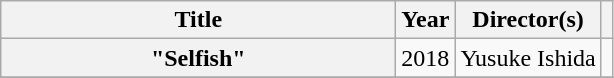<table class="wikitable plainrowheaders" style="text-align:center">
<tr>
<th scope="col" style="width:16em;">Title</th>
<th scope="col">Year</th>
<th scope="col">Director(s)</th>
<th scope="col"></th>
</tr>
<tr>
<th scope="row">"Selfish"</th>
<td>2018</td>
<td>Yusuke Ishida</td>
<td></td>
</tr>
<tr>
</tr>
</table>
